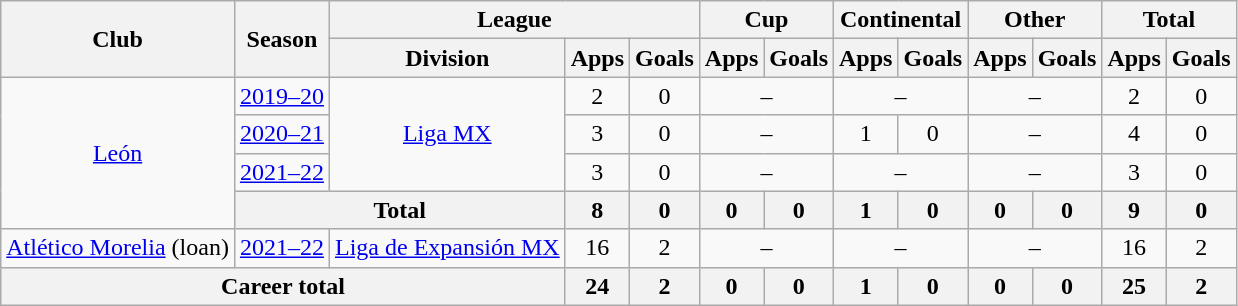<table class="wikitable" style="text-align: center">
<tr>
<th rowspan="2">Club</th>
<th rowspan="2">Season</th>
<th colspan="3">League</th>
<th colspan="2">Cup</th>
<th colspan="2">Continental</th>
<th colspan="2">Other</th>
<th colspan="2">Total</th>
</tr>
<tr>
<th>Division</th>
<th>Apps</th>
<th>Goals</th>
<th>Apps</th>
<th>Goals</th>
<th>Apps</th>
<th>Goals</th>
<th>Apps</th>
<th>Goals</th>
<th>Apps</th>
<th>Goals</th>
</tr>
<tr>
<td rowspan="4"><a href='#'>León</a></td>
<td><a href='#'>2019–20</a></td>
<td rowspan="3"><a href='#'>Liga MX</a></td>
<td>2</td>
<td>0</td>
<td colspan="2">–</td>
<td colspan="2">–</td>
<td colspan="2">–</td>
<td>2</td>
<td>0</td>
</tr>
<tr>
<td><a href='#'>2020–21</a></td>
<td>3</td>
<td>0</td>
<td colspan="2">–</td>
<td>1</td>
<td>0</td>
<td colspan="2">–</td>
<td>4</td>
<td>0</td>
</tr>
<tr>
<td><a href='#'>2021–22</a></td>
<td>3</td>
<td>0</td>
<td colspan="2">–</td>
<td colspan="2">–</td>
<td colspan="2">–</td>
<td>3</td>
<td>0</td>
</tr>
<tr>
<th colspan="2">Total</th>
<th>8</th>
<th>0</th>
<th>0</th>
<th>0</th>
<th>1</th>
<th>0</th>
<th>0</th>
<th>0</th>
<th>9</th>
<th>0</th>
</tr>
<tr>
<td><a href='#'>Atlético Morelia</a> (loan)</td>
<td><a href='#'>2021–22</a></td>
<td><a href='#'>Liga de Expansión MX</a></td>
<td>16</td>
<td>2</td>
<td colspan="2">–</td>
<td colspan="2">–</td>
<td colspan="2">–</td>
<td>16</td>
<td>2</td>
</tr>
<tr>
<th colspan="3"><strong>Career total</strong></th>
<th>24</th>
<th>2</th>
<th>0</th>
<th>0</th>
<th>1</th>
<th>0</th>
<th>0</th>
<th>0</th>
<th>25</th>
<th>2</th>
</tr>
</table>
